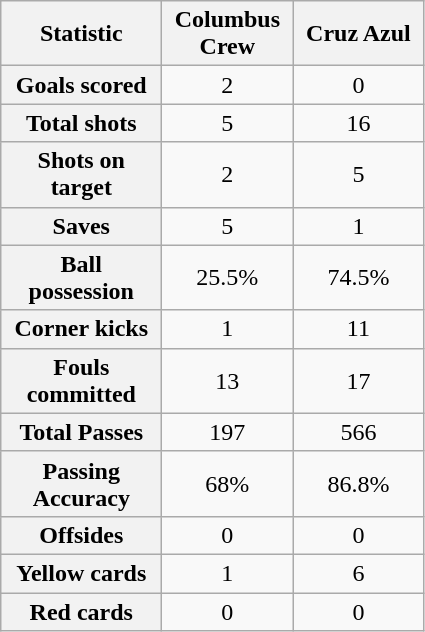<table class="wikitable plainrowheaders" style="text-align:center">
<tr>
<th scope="col" style="width:100px">Statistic</th>
<th scope="col" style="width:80px">Columbus Crew</th>
<th scope="col" style="width:80px">Cruz Azul</th>
</tr>
<tr>
<th scope="row">Goals scored</th>
<td>2</td>
<td>0</td>
</tr>
<tr>
<th scope="row">Total shots</th>
<td>5</td>
<td>16</td>
</tr>
<tr>
<th scope="row">Shots on target</th>
<td>2</td>
<td>5</td>
</tr>
<tr>
<th scope="row">Saves</th>
<td>5</td>
<td>1</td>
</tr>
<tr>
<th scope="row">Ball possession</th>
<td>25.5%</td>
<td>74.5%</td>
</tr>
<tr>
<th scope="row">Corner kicks</th>
<td>1</td>
<td>11</td>
</tr>
<tr>
<th scope="row">Fouls committed</th>
<td>13</td>
<td>17</td>
</tr>
<tr>
<th scope="row">Total Passes</th>
<td>197</td>
<td>566</td>
</tr>
<tr>
<th scope="row">Passing Accuracy</th>
<td>68%</td>
<td>86.8%</td>
</tr>
<tr>
<th scope="row">Offsides</th>
<td>0</td>
<td>0</td>
</tr>
<tr>
<th scope="row">Yellow cards</th>
<td>1</td>
<td>6</td>
</tr>
<tr>
<th scope="row">Red cards</th>
<td>0</td>
<td>0</td>
</tr>
</table>
